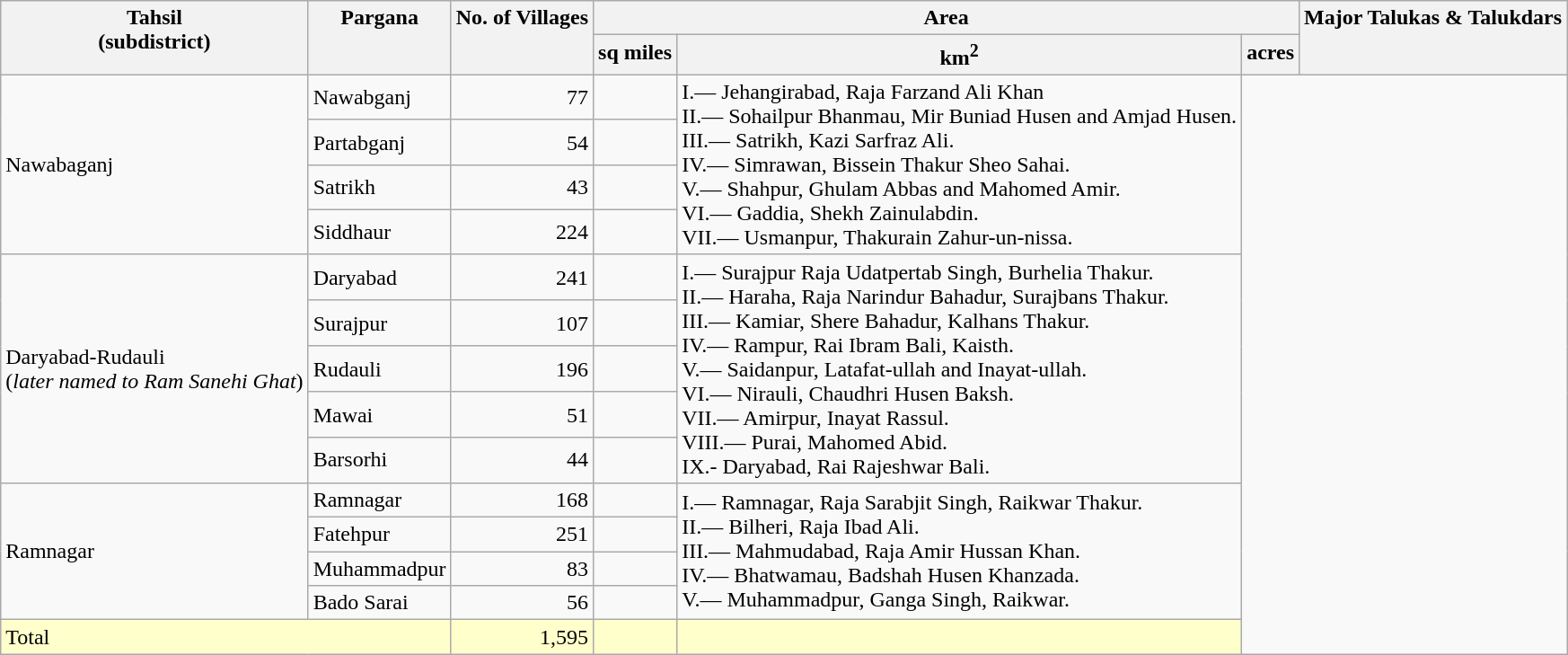<table class="wikitable mw-collapsible mw-collapsed">
<tr valign=top>
<th rowspan=2>Tahsil<br>(subdistrict)</th>
<th rowspan=2>Pargana</th>
<th rowspan=2>No. of Villages</th>
<th colspan=3>Area</th>
<th rowspan=2>Major Talukas & Talukdars</th>
</tr>
<tr valign=top>
<th>sq miles</th>
<th>km<sup>2</sup></th>
<th>acres</th>
</tr>
<tr>
<td rowspan=4>Nawabaganj</td>
<td>Nawabganj</td>
<td align="right">77</td>
<td></td>
<td rowspan=4>I.— Jehangirabad, Raja Farzand Ali Khan<br> II.— Sohailpur Bhanmau, Mir Buniad Husen and Amjad Husen. <br> III.— Satrikh, Kazi Sarfraz Ali. <br> IV.— Simrawan, Bissein Thakur Sheo Sahai. <br> V.— Shahpur, Ghulam Abbas and Mahomed Amir. <br> VI.— Gaddia, Shekh Zainulabdin. <br> VII.— Usmanpur, Thakurain Zahur-un-nissa.</td>
</tr>
<tr>
<td>Partabganj</td>
<td align="right">54</td>
<td></td>
</tr>
<tr>
<td>Satrikh</td>
<td align="right">43</td>
<td></td>
</tr>
<tr>
<td>Siddhaur</td>
<td align="right">224</td>
<td></td>
</tr>
<tr>
<td rowspan=5>Daryabad-Rudauli<br> (<em>later named to Ram Sanehi Ghat</em>)</td>
<td>Daryabad</td>
<td align="right">241</td>
<td></td>
<td rowspan=5>I.— Surajpur Raja Udatpertab Singh, Burhelia Thakur. <br> II.— Haraha, Raja Narindur Bahadur, Surajbans Thakur. <br> III.— Kamiar, Shere Bahadur, Kalhans Thakur. <br> IV.— Rampur, Rai Ibram Bali, Kaisth. <br> V.— Saidanpur, Latafat-ullah and Inayat-ullah. <br> VI.— Nirauli, Chaudhri Husen Baksh. <br> VII.— Amirpur, Inayat Rassul. <br> VIII.— Purai, Mahomed Abid.<br>IX.- Daryabad, Rai Rajeshwar Bali.</td>
</tr>
<tr>
<td>Surajpur</td>
<td align="right">107</td>
<td></td>
</tr>
<tr>
<td>Rudauli</td>
<td align="right">196</td>
<td></td>
</tr>
<tr>
<td>Mawai</td>
<td align="right">51</td>
<td></td>
</tr>
<tr>
<td>Barsorhi</td>
<td align="right">44</td>
<td></td>
</tr>
<tr>
<td rowspan=4>Ramnagar</td>
<td>Ramnagar</td>
<td align="right">168</td>
<td></td>
<td rowspan=4>I.— Ramnagar, Raja Sarabjit Singh, Raikwar Thakur. <br>II.— Bilheri, Raja Ibad Ali. <br>III.— Mahmudabad, Raja Amir Hussan Khan. <br>IV.— Bhatwamau, Badshah Husen Khanzada. <br>V.— Muhammadpur, Ganga Singh, Raikwar.</td>
</tr>
<tr>
<td>Fatehpur</td>
<td align="right">251</td>
<td></td>
</tr>
<tr>
<td>Muhammadpur</td>
<td align="right">83</td>
<td></td>
</tr>
<tr>
<td>Bado Sarai</td>
<td align="right">56</td>
<td></td>
</tr>
<tr style="background: #ffffcc">
<td colspan=2>Total</td>
<td align=right>1,595</td>
<td></td>
<td></td>
</tr>
</table>
